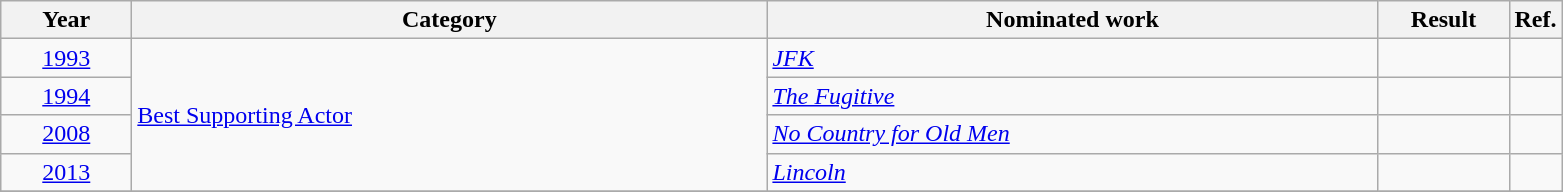<table class=wikitable>
<tr>
<th scope="col" style="width:5em;">Year</th>
<th scope="col" style="width:26em;">Category</th>
<th scope="col" style="width:25em;">Nominated work</th>
<th scope="col" style="width:5em;">Result</th>
<th>Ref.</th>
</tr>
<tr>
<td style="text-align:center;"><a href='#'>1993</a></td>
<td rowspan=4><a href='#'>Best Supporting Actor</a></td>
<td><em><a href='#'>JFK</a></em></td>
<td></td>
<td></td>
</tr>
<tr>
<td style="text-align:center;"><a href='#'>1994</a></td>
<td><em><a href='#'>The Fugitive</a></em></td>
<td></td>
<td></td>
</tr>
<tr>
<td style="text-align:center;"><a href='#'>2008</a></td>
<td><em><a href='#'>No Country for Old Men</a></em></td>
<td></td>
<td></td>
</tr>
<tr>
<td style="text-align:center;"><a href='#'>2013</a></td>
<td><em><a href='#'>Lincoln</a></em></td>
<td></td>
<td></td>
</tr>
<tr>
</tr>
</table>
